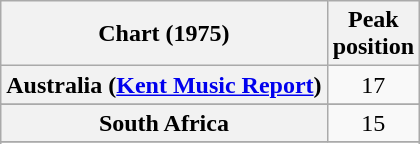<table class="wikitable sortable plainrowheaders" style="text-align:center">
<tr>
<th>Chart (1975)</th>
<th>Peak<br>position</th>
</tr>
<tr>
<th scope="row">Australia (<a href='#'>Kent Music Report</a>)</th>
<td>17</td>
</tr>
<tr>
</tr>
<tr>
</tr>
<tr>
</tr>
<tr>
</tr>
<tr>
</tr>
<tr>
<th scope="row">South Africa</th>
<td>15</td>
</tr>
<tr>
</tr>
<tr>
</tr>
</table>
